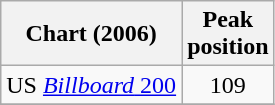<table class="wikitable">
<tr>
<th>Chart (2006)</th>
<th>Peak<br>position</th>
</tr>
<tr>
<td>US <a href='#'><em>Billboard</em> 200</a></td>
<td align="center">109</td>
</tr>
<tr>
</tr>
</table>
